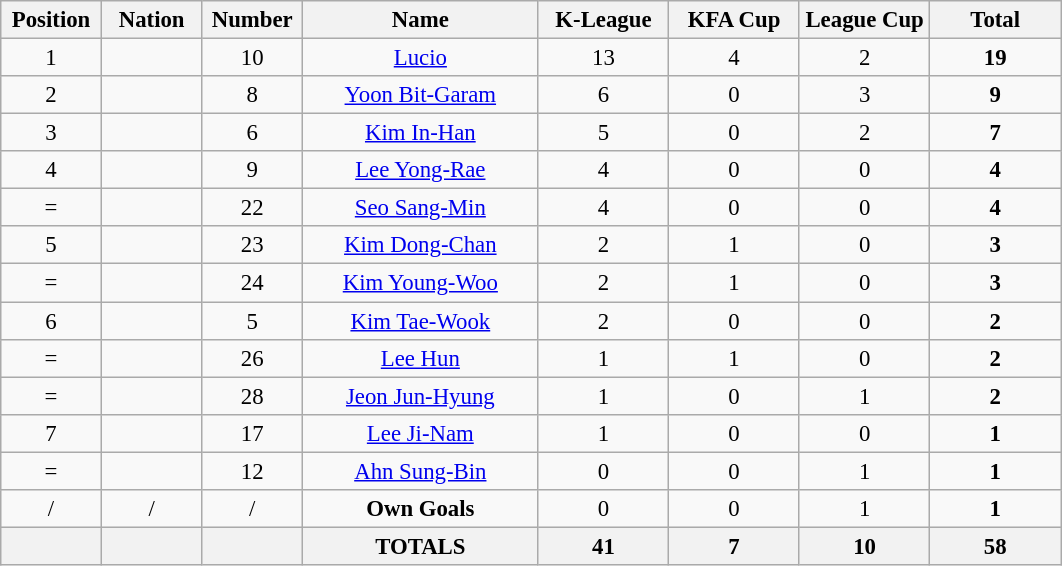<table class="wikitable" style="font-size: 95%; text-align: center;">
<tr>
<th width=60>Position</th>
<th width=60>Nation</th>
<th width=60>Number</th>
<th width=150>Name</th>
<th width=80>K-League</th>
<th width=80>KFA Cup</th>
<th width=80>League Cup</th>
<th width=80>Total</th>
</tr>
<tr>
<td>1</td>
<td></td>
<td>10</td>
<td><a href='#'>Lucio</a></td>
<td>13</td>
<td>4</td>
<td>2</td>
<td><strong>19</strong></td>
</tr>
<tr>
<td>2</td>
<td></td>
<td>8</td>
<td><a href='#'>Yoon Bit-Garam</a></td>
<td>6</td>
<td>0</td>
<td>3</td>
<td><strong>9</strong></td>
</tr>
<tr>
<td>3</td>
<td></td>
<td>6</td>
<td><a href='#'>Kim In-Han</a></td>
<td>5</td>
<td>0</td>
<td>2</td>
<td><strong>7</strong></td>
</tr>
<tr>
<td>4</td>
<td></td>
<td>9</td>
<td><a href='#'>Lee Yong-Rae</a></td>
<td>4</td>
<td>0</td>
<td>0</td>
<td><strong>4</strong></td>
</tr>
<tr>
<td>=</td>
<td></td>
<td>22</td>
<td><a href='#'>Seo Sang-Min</a></td>
<td>4</td>
<td>0</td>
<td>0</td>
<td><strong>4</strong></td>
</tr>
<tr>
<td>5</td>
<td></td>
<td>23</td>
<td><a href='#'>Kim Dong-Chan</a></td>
<td>2</td>
<td>1</td>
<td>0</td>
<td><strong>3</strong></td>
</tr>
<tr>
<td>=</td>
<td></td>
<td>24</td>
<td><a href='#'>Kim Young-Woo</a></td>
<td>2</td>
<td>1</td>
<td>0</td>
<td><strong>3</strong></td>
</tr>
<tr>
<td>6</td>
<td></td>
<td>5</td>
<td><a href='#'>Kim Tae-Wook</a></td>
<td>2</td>
<td>0</td>
<td>0</td>
<td><strong>2</strong></td>
</tr>
<tr>
<td>=</td>
<td></td>
<td>26</td>
<td><a href='#'>Lee Hun</a></td>
<td>1</td>
<td>1</td>
<td>0</td>
<td><strong>2</strong></td>
</tr>
<tr>
<td>=</td>
<td></td>
<td>28</td>
<td><a href='#'>Jeon Jun-Hyung</a></td>
<td>1</td>
<td>0</td>
<td>1</td>
<td><strong>2</strong></td>
</tr>
<tr>
<td>7</td>
<td></td>
<td>17</td>
<td><a href='#'>Lee Ji-Nam</a></td>
<td>1</td>
<td>0</td>
<td>0</td>
<td><strong>1</strong></td>
</tr>
<tr>
<td>=</td>
<td></td>
<td>12</td>
<td><a href='#'>Ahn Sung-Bin</a></td>
<td>0</td>
<td>0</td>
<td>1</td>
<td><strong>1</strong></td>
</tr>
<tr>
<td>/</td>
<td>/</td>
<td>/</td>
<td><strong>Own Goals</strong></td>
<td>0</td>
<td>0</td>
<td>1</td>
<td><strong>1</strong></td>
</tr>
<tr>
<th></th>
<th></th>
<th></th>
<th><strong>TOTALS</strong></th>
<th>41</th>
<th>7</th>
<th>10</th>
<th>58</th>
</tr>
</table>
